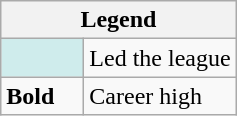<table class="wikitable">
<tr>
<th colspan="2">Legend</th>
</tr>
<tr>
<td style="background:#cfecec; width:3em;"></td>
<td>Led the league</td>
</tr>
<tr>
<td><strong>Bold</strong></td>
<td>Career high</td>
</tr>
</table>
